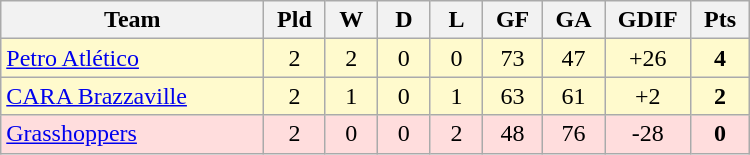<table class=wikitable style="text-align:center" width=500>
<tr>
<th width=25%>Team</th>
<th width=5%>Pld</th>
<th width=5%>W</th>
<th width=5%>D</th>
<th width=5%>L</th>
<th width=5%>GF</th>
<th width=5%>GA</th>
<th width=5%>GDIF</th>
<th width=5%>Pts</th>
</tr>
<tr bgcolor=#fffacd>
<td align="left"> <a href='#'>Petro Atlético</a></td>
<td>2</td>
<td>2</td>
<td>0</td>
<td>0</td>
<td>73</td>
<td>47</td>
<td>+26</td>
<td><strong>4</strong></td>
</tr>
<tr bgcolor=#fffacd>
<td align="left"> <a href='#'>CARA Brazzaville</a></td>
<td>2</td>
<td>1</td>
<td>0</td>
<td>1</td>
<td>63</td>
<td>61</td>
<td>+2</td>
<td><strong>2</strong></td>
</tr>
<tr bgcolor=#ffdddd>
<td align="left"> <a href='#'>Grasshoppers</a></td>
<td>2</td>
<td>0</td>
<td>0</td>
<td>2</td>
<td>48</td>
<td>76</td>
<td>-28</td>
<td><strong>0</strong></td>
</tr>
</table>
